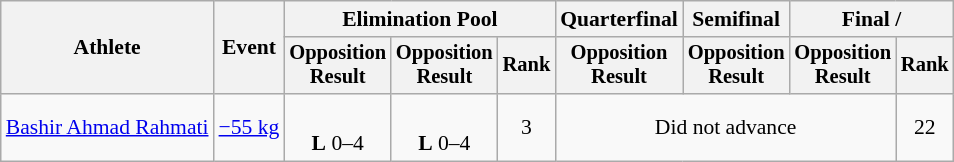<table class="wikitable" style="font-size:90%">
<tr>
<th rowspan="2">Athlete</th>
<th rowspan="2">Event</th>
<th colspan=3>Elimination Pool</th>
<th scope="col">Quarterfinal</th>
<th scope="col">Semifinal</th>
<th colspan=2>Final / </th>
</tr>
<tr style="font-size: 95%">
<th scope="col">Opposition<br>Result</th>
<th scope="col">Opposition<br>Result</th>
<th scope="col">Rank</th>
<th scope="col">Opposition<br>Result</th>
<th scope="col">Opposition<br>Result</th>
<th scope="col">Opposition<br>Result</th>
<th scope="col">Rank</th>
</tr>
<tr align=center>
<td align=left><a href='#'>Bashir Ahmad Rahmati</a></td>
<td align=left><a href='#'>−55 kg</a></td>
<td><br><strong>L</strong> 0–4 <sup></sup></td>
<td><br><strong>L</strong> 0–4 <sup></sup></td>
<td>3</td>
<td colspan=3>Did not advance</td>
<td>22</td>
</tr>
</table>
